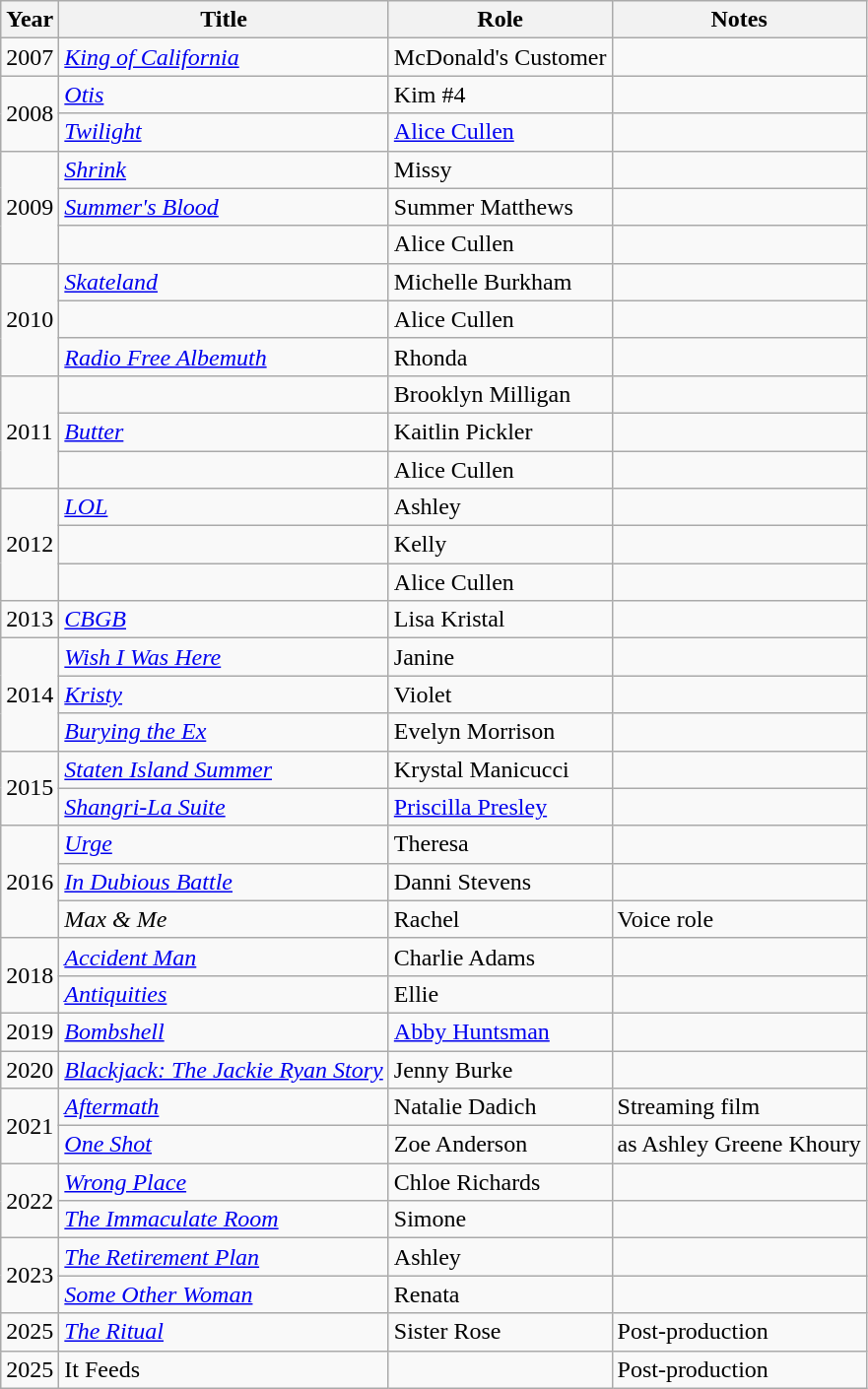<table class="wikitable sortable">
<tr>
<th>Year</th>
<th>Title</th>
<th>Role</th>
<th class="unsortable">Notes</th>
</tr>
<tr>
<td>2007</td>
<td><em><a href='#'>King of California</a></em></td>
<td>McDonald's Customer</td>
<td></td>
</tr>
<tr>
<td rowspan="2">2008</td>
<td><em><a href='#'>Otis</a></em></td>
<td>Kim #4</td>
<td></td>
</tr>
<tr>
<td><em><a href='#'>Twilight</a></em></td>
<td><a href='#'>Alice Cullen</a></td>
<td></td>
</tr>
<tr>
<td rowspan="3">2009</td>
<td><em><a href='#'>Shrink</a></em></td>
<td>Missy</td>
<td></td>
</tr>
<tr>
<td><em><a href='#'>Summer's Blood</a></em></td>
<td>Summer Matthews</td>
<td></td>
</tr>
<tr>
<td><em></em></td>
<td>Alice Cullen</td>
<td></td>
</tr>
<tr>
<td rowspan="3">2010</td>
<td><em><a href='#'>Skateland</a></em></td>
<td>Michelle Burkham</td>
<td></td>
</tr>
<tr>
<td><em></em></td>
<td>Alice Cullen</td>
<td></td>
</tr>
<tr>
<td><em><a href='#'>Radio Free Albemuth</a></em></td>
<td>Rhonda</td>
<td></td>
</tr>
<tr>
<td rowspan="3">2011</td>
<td><em></em></td>
<td>Brooklyn Milligan</td>
<td></td>
</tr>
<tr>
<td><em><a href='#'>Butter</a></em></td>
<td>Kaitlin Pickler</td>
<td></td>
</tr>
<tr>
<td><em></em></td>
<td>Alice Cullen</td>
<td></td>
</tr>
<tr>
<td rowspan="3">2012</td>
<td><em><a href='#'>LOL</a></em></td>
<td>Ashley</td>
<td></td>
</tr>
<tr>
<td><em></em></td>
<td>Kelly</td>
<td></td>
</tr>
<tr>
<td><em></em></td>
<td>Alice Cullen</td>
<td></td>
</tr>
<tr>
<td>2013</td>
<td><em><a href='#'>CBGB</a></em></td>
<td>Lisa Kristal</td>
<td></td>
</tr>
<tr>
<td rowspan="3">2014</td>
<td><em><a href='#'>Wish I Was Here</a></em></td>
<td>Janine</td>
<td></td>
</tr>
<tr>
<td><em><a href='#'>Kristy</a></em></td>
<td>Violet</td>
<td></td>
</tr>
<tr>
<td><em><a href='#'>Burying the Ex</a></em></td>
<td>Evelyn Morrison</td>
<td></td>
</tr>
<tr>
<td rowspan="2">2015</td>
<td><em><a href='#'>Staten Island Summer</a></em></td>
<td>Krystal Manicucci</td>
<td></td>
</tr>
<tr>
<td><em><a href='#'>Shangri-La Suite</a></em></td>
<td><a href='#'>Priscilla Presley</a></td>
<td></td>
</tr>
<tr>
<td rowspan="3">2016</td>
<td><em><a href='#'>Urge</a></em></td>
<td>Theresa</td>
<td></td>
</tr>
<tr>
<td><em><a href='#'>In Dubious Battle</a></em></td>
<td>Danni Stevens</td>
<td></td>
</tr>
<tr>
<td><em>Max & Me</em></td>
<td>Rachel</td>
<td>Voice role</td>
</tr>
<tr>
<td rowspan="2">2018</td>
<td><em><a href='#'>Accident Man</a></em></td>
<td>Charlie Adams</td>
<td></td>
</tr>
<tr>
<td><em><a href='#'>Antiquities</a></em></td>
<td>Ellie</td>
<td></td>
</tr>
<tr>
<td>2019</td>
<td><em><a href='#'>Bombshell</a></em></td>
<td><a href='#'>Abby Huntsman</a></td>
<td></td>
</tr>
<tr>
<td>2020</td>
<td><em><a href='#'>Blackjack: The Jackie Ryan Story</a></em></td>
<td>Jenny Burke</td>
<td></td>
</tr>
<tr>
<td rowspan="2">2021</td>
<td><em><a href='#'>Aftermath</a></em></td>
<td>Natalie Dadich</td>
<td>Streaming film</td>
</tr>
<tr>
<td><em><a href='#'>One Shot</a></em></td>
<td>Zoe Anderson</td>
<td>as Ashley Greene Khoury</td>
</tr>
<tr>
<td rowspan="2">2022</td>
<td><em><a href='#'>Wrong Place</a></em></td>
<td>Chloe Richards</td>
<td></td>
</tr>
<tr>
<td><em><a href='#'>The Immaculate Room</a></em></td>
<td>Simone</td>
<td></td>
</tr>
<tr>
<td rowspan="2">2023</td>
<td><em><a href='#'>The Retirement Plan</a></em></td>
<td>Ashley</td>
<td></td>
</tr>
<tr>
<td><em><a href='#'>Some Other Woman</a></em></td>
<td>Renata</td>
<td></td>
</tr>
<tr>
<td>2025</td>
<td><em><a href='#'>The Ritual</a></em></td>
<td>Sister Rose</td>
<td>Post-production</td>
</tr>
<tr>
<td>2025</td>
<td>It Feeds</td>
<td></td>
<td>Post-production</td>
</tr>
</table>
